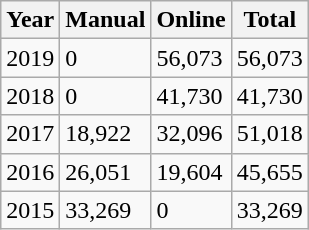<table class="wikitable">
<tr>
<th>Year</th>
<th>Manual</th>
<th>Online</th>
<th>Total</th>
</tr>
<tr>
<td>2019</td>
<td>0</td>
<td>56,073</td>
<td>56,073</td>
</tr>
<tr>
<td>2018</td>
<td>0</td>
<td>41,730</td>
<td>41,730</td>
</tr>
<tr>
<td>2017</td>
<td>18,922</td>
<td>32,096</td>
<td>51,018</td>
</tr>
<tr>
<td>2016</td>
<td>26,051</td>
<td>19,604</td>
<td>45,655</td>
</tr>
<tr>
<td>2015</td>
<td>33,269</td>
<td>0</td>
<td>33,269</td>
</tr>
</table>
